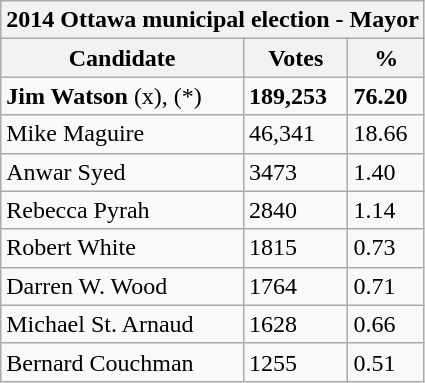<table class="wikitable">
<tr>
<th colspan="3">2014 Ottawa municipal election - Mayor</th>
</tr>
<tr>
<th>Candidate</th>
<th>Votes</th>
<th>%</th>
</tr>
<tr>
<td><strong>Jim Watson</strong> (x), (*)</td>
<td><strong>189,253</strong></td>
<td><strong>76.20</strong></td>
</tr>
<tr>
<td>Mike Maguire</td>
<td>46,341</td>
<td>18.66</td>
</tr>
<tr>
<td>Anwar Syed</td>
<td>3473</td>
<td>1.40</td>
</tr>
<tr>
<td>Rebecca Pyrah</td>
<td>2840</td>
<td>1.14</td>
</tr>
<tr>
<td>Robert White</td>
<td>1815</td>
<td>0.73</td>
</tr>
<tr>
<td>Darren W. Wood</td>
<td>1764</td>
<td>0.71</td>
</tr>
<tr>
<td>Michael St. Arnaud</td>
<td>1628</td>
<td>0.66</td>
</tr>
<tr>
<td>Bernard Couchman</td>
<td>1255</td>
<td>0.51</td>
</tr>
</table>
